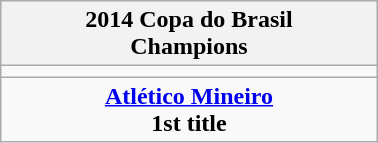<table class="wikitable" style="text-align: center; margin: 0 auto; width: 20%">
<tr>
<th>2014 Copa do Brasil<br>Champions</th>
</tr>
<tr>
<td></td>
</tr>
<tr>
<td><strong><a href='#'>Atlético Mineiro</a></strong><br><strong>1st title</strong></td>
</tr>
</table>
